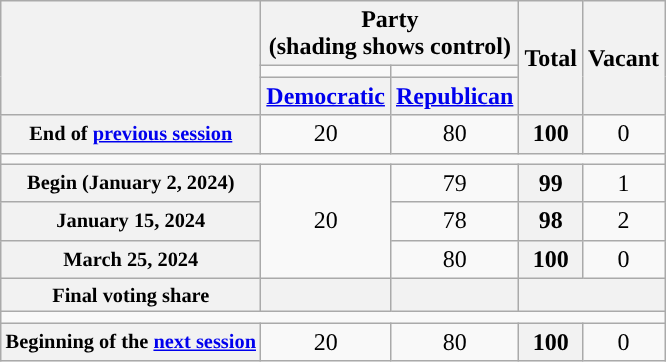<table class="wikitable" style="text-align:center">
<tr>
<th rowspan="3" scope="col"> </th>
<th colspan="2" scope="col">Party<div>(shading shows control)</div></th>
<th rowspan="3" scope="col">Total</th>
<th rowspan="3" scope="col">Vacant</th>
</tr>
<tr style="height:5px">
<td style="background-color:"></td>
<td style="background-color:"></td>
</tr>
<tr>
<th scope="col"><a href='#'>Democratic</a></th>
<th scope="col"><a href='#'>Republican</a></th>
</tr>
<tr>
<th scope="row" style="font-size:85%">End of <a href='#'>previous session</a></th>
<td>20</td>
<td>80</td>
<th>100</th>
<td>0</td>
</tr>
<tr>
<td colspan="5"></td>
</tr>
<tr>
<th scope="row" style="font-size:85%">Begin (January 2, 2024)</th>
<td rowspan="3">20</td>
<td>79</td>
<th>99</th>
<td>1</td>
</tr>
<tr>
<th scope="row" style="font-size:85%">January 15, 2024</th>
<td>78</td>
<th>98</th>
<td>2</td>
</tr>
<tr>
<th scope="row" style="font-size:85%">March 25, 2024</th>
<td>80</td>
<th>100</th>
<td>0</td>
</tr>
<tr>
<th scope="row" style="font-size:85%">Final voting share</th>
<th></th>
<th></th>
<th colspan="2"></th>
</tr>
<tr>
<td colspan="5"></td>
</tr>
<tr>
<th scope="row" style="font-size:85%">Beginning of the <a href='#'>next session</a></th>
<td>20</td>
<td>80</td>
<th>100</th>
<td>0</td>
</tr>
</table>
